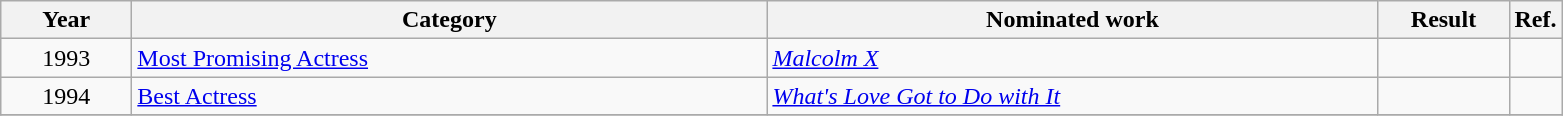<table class=wikitable>
<tr>
<th scope="col" style="width:5em;">Year</th>
<th scope="col" style="width:26em;">Category</th>
<th scope="col" style="width:25em;">Nominated work</th>
<th scope="col" style="width:5em;">Result</th>
<th>Ref.</th>
</tr>
<tr>
<td style="text-align:center;">1993</td>
<td><a href='#'>Most Promising Actress</a></td>
<td><em><a href='#'>Malcolm X</a></em></td>
<td></td>
<td></td>
</tr>
<tr>
<td style="text-align:center;">1994</td>
<td><a href='#'>Best Actress</a></td>
<td><em><a href='#'>What's Love Got to Do with It</a></em></td>
<td></td>
<td></td>
</tr>
<tr>
</tr>
</table>
